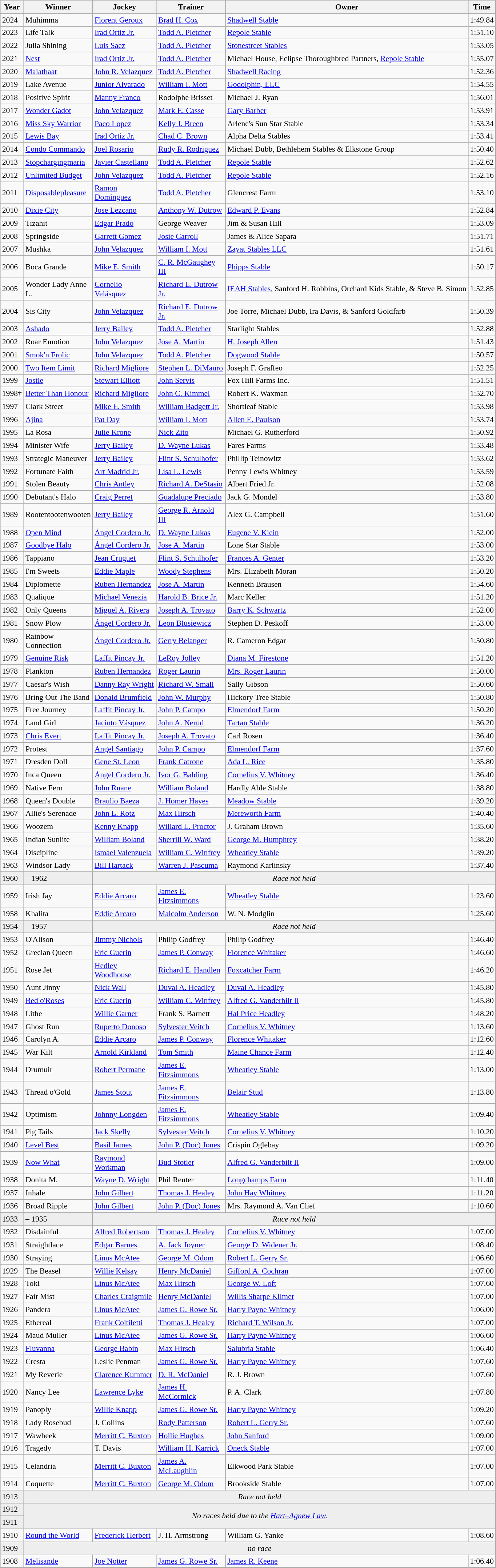<table class="wikitable sortable" style="font-size:90%">
<tr>
<th style="width:30px">Year<br></th>
<th style="width:110px">Winner<br></th>
<th style="width:110px">Jockey<br></th>
<th style="width:120px">Trainer<br></th>
<th>Owner<br></th>
<th style="width:25px">Time<br></th>
</tr>
<tr>
</tr>
<tr>
<td>2024</td>
<td>Muhimma</td>
<td><a href='#'>Florent Geroux</a></td>
<td><a href='#'>Brad H. Cox</a></td>
<td><a href='#'>Shadwell Stable</a></td>
<td>1:49.84</td>
</tr>
<tr>
<td>2023</td>
<td>Life Talk</td>
<td><a href='#'>Irad Ortiz Jr.</a></td>
<td><a href='#'>Todd A. Pletcher</a></td>
<td><a href='#'>Repole Stable</a></td>
<td>1:51.10</td>
</tr>
<tr>
<td>2022</td>
<td>Julia Shining</td>
<td><a href='#'>Luis Saez</a></td>
<td><a href='#'>Todd A. Pletcher</a></td>
<td><a href='#'>Stonestreet Stables</a></td>
<td>1:53.05</td>
</tr>
<tr>
<td>2021</td>
<td><a href='#'>Nest</a></td>
<td><a href='#'>Irad Ortiz Jr.</a></td>
<td><a href='#'>Todd A. Pletcher</a></td>
<td>Michael House, Eclipse Thoroughbred Partners, <a href='#'>Repole Stable</a></td>
<td>1:55.07</td>
</tr>
<tr>
<td>2020</td>
<td><a href='#'>Malathaat</a></td>
<td><a href='#'>John R. Velazquez</a></td>
<td><a href='#'>Todd A. Pletcher</a></td>
<td><a href='#'>Shadwell Racing</a></td>
<td>1:52.36</td>
</tr>
<tr>
<td>2019</td>
<td>Lake Avenue</td>
<td><a href='#'>Junior Alvarado</a></td>
<td><a href='#'>William I. Mott</a></td>
<td><a href='#'>Godolphin, LLC</a></td>
<td>1:54.55</td>
</tr>
<tr>
<td>2018</td>
<td>Positive Spirit</td>
<td><a href='#'>Manny Franco</a></td>
<td>Rodolphe Brisset</td>
<td>Michael J. Ryan</td>
<td>1:56.01</td>
</tr>
<tr>
<td>2017</td>
<td><a href='#'>Wonder Gadot</a></td>
<td><a href='#'>John Velazquez</a></td>
<td><a href='#'>Mark E. Casse</a></td>
<td><a href='#'>Gary Barber</a></td>
<td>1:53.91</td>
</tr>
<tr>
<td>2016</td>
<td><a href='#'>Miss Sky Warrior</a></td>
<td><a href='#'>Paco Lopez</a></td>
<td><a href='#'>Kelly J. Breen</a></td>
<td>Arlene's Sun Star Stable</td>
<td>1:53.34</td>
</tr>
<tr>
<td>2015</td>
<td><a href='#'>Lewis Bay</a></td>
<td><a href='#'>Irad Ortiz Jr.</a></td>
<td><a href='#'>Chad C. Brown</a></td>
<td>Alpha Delta Stables</td>
<td>1:53.41</td>
</tr>
<tr>
<td>2014</td>
<td><a href='#'>Condo Commando</a></td>
<td><a href='#'>Joel Rosario</a></td>
<td><a href='#'>Rudy R. Rodriguez</a></td>
<td>Michael Dubb, Bethlehem Stables & Elkstone Group</td>
<td>1:50.40</td>
</tr>
<tr>
<td>2013</td>
<td><a href='#'>Stopchargingmaria</a></td>
<td><a href='#'>Javier Castellano</a></td>
<td><a href='#'>Todd A. Pletcher</a></td>
<td><a href='#'>Repole Stable</a></td>
<td>1:52.62</td>
</tr>
<tr>
<td>2012</td>
<td><a href='#'>Unlimited Budget</a></td>
<td><a href='#'>John Velazquez</a></td>
<td><a href='#'>Todd A. Pletcher</a></td>
<td><a href='#'>Repole Stable</a></td>
<td>1:52.16</td>
</tr>
<tr>
<td>2011</td>
<td><a href='#'>Disposablepleasure</a></td>
<td><a href='#'>Ramon Domínguez</a></td>
<td><a href='#'>Todd A. Pletcher</a></td>
<td>Glencrest Farm</td>
<td>1:53.10</td>
</tr>
<tr>
<td>2010</td>
<td><a href='#'>Dixie City</a></td>
<td><a href='#'>Jose Lezcano</a></td>
<td><a href='#'>Anthony W. Dutrow</a></td>
<td><a href='#'>Edward P. Evans</a></td>
<td>1:52.84</td>
</tr>
<tr>
<td>2009</td>
<td>Tizahit</td>
<td><a href='#'>Edgar Prado</a></td>
<td>George Weaver</td>
<td>Jim & Susan Hill</td>
<td>1:53.09</td>
</tr>
<tr>
<td>2008</td>
<td>Springside</td>
<td><a href='#'>Garrett Gomez</a></td>
<td><a href='#'>Josie Carroll</a></td>
<td>James & Alice Sapara</td>
<td>1:51.71</td>
</tr>
<tr>
<td>2007</td>
<td>Mushka</td>
<td><a href='#'>John Velazquez</a></td>
<td><a href='#'>William I. Mott</a></td>
<td><a href='#'>Zayat Stables LLC</a></td>
<td>1:51.61</td>
</tr>
<tr>
<td>2006</td>
<td>Boca Grande</td>
<td><a href='#'>Mike E. Smith</a></td>
<td><a href='#'>C. R. McGaughey III</a></td>
<td><a href='#'>Phipps Stable</a></td>
<td>1:50.17</td>
</tr>
<tr>
<td>2005</td>
<td>Wonder Lady Anne L.</td>
<td><a href='#'>Cornelio Velásquez</a></td>
<td><a href='#'>Richard E. Dutrow Jr.</a></td>
<td><a href='#'>IEAH Stables</a>, Sanford H. Robbins, Orchard Kids Stable, & Steve B. Simon</td>
<td>1:52.85</td>
</tr>
<tr>
<td>2004</td>
<td>Sis City</td>
<td><a href='#'>John Velazquez</a></td>
<td><a href='#'>Richard E. Dutrow Jr.</a></td>
<td>Joe Torre, Michael Dubb, Ira Davis, & Sanford Goldfarb</td>
<td>1:50.39</td>
</tr>
<tr>
<td>2003</td>
<td><a href='#'>Ashado</a></td>
<td><a href='#'>Jerry Bailey</a></td>
<td><a href='#'>Todd A. Pletcher</a></td>
<td>Starlight Stables</td>
<td>1:52.88</td>
</tr>
<tr>
<td>2002</td>
<td>Roar Emotion</td>
<td><a href='#'>John Velazquez</a></td>
<td><a href='#'>Jose A. Martin</a></td>
<td><a href='#'>H. Joseph Allen</a></td>
<td>1:51.43</td>
</tr>
<tr>
<td>2001</td>
<td><a href='#'>Smok'n Frolic</a></td>
<td><a href='#'>John Velazquez</a></td>
<td><a href='#'>Todd A. Pletcher</a></td>
<td><a href='#'>Dogwood Stable</a></td>
<td>1:50.57</td>
</tr>
<tr>
<td>2000</td>
<td><a href='#'>Two Item Limit</a></td>
<td><a href='#'>Richard Migliore</a></td>
<td><a href='#'>Stephen L. DiMauro</a></td>
<td>Joseph F. Graffeo</td>
<td>1:52.25</td>
</tr>
<tr>
<td>1999</td>
<td><a href='#'>Jostle</a></td>
<td><a href='#'>Stewart Elliott</a></td>
<td><a href='#'>John Servis</a></td>
<td>Fox Hill Farms Inc.</td>
<td>1:51.51</td>
</tr>
<tr>
<td>1998†</td>
<td><a href='#'>Better Than Honour</a></td>
<td><a href='#'>Richard Migliore</a></td>
<td><a href='#'>John C. Kimmel</a></td>
<td>Robert K. Waxman</td>
<td>1:52.70</td>
</tr>
<tr>
<td>1997</td>
<td>Clark Street</td>
<td><a href='#'>Mike E. Smith</a></td>
<td><a href='#'>William Badgett Jr.</a></td>
<td>Shortleaf Stable</td>
<td>1:53.98</td>
</tr>
<tr>
<td>1996</td>
<td><a href='#'>Ajina</a></td>
<td><a href='#'>Pat Day</a></td>
<td><a href='#'>William I. Mott</a></td>
<td><a href='#'>Allen E. Paulson</a></td>
<td>1:53.74</td>
</tr>
<tr>
<td>1995</td>
<td>La Rosa</td>
<td><a href='#'>Julie Krone</a></td>
<td><a href='#'>Nick Zito</a></td>
<td>Michael G. Rutherford</td>
<td>1:50.92</td>
</tr>
<tr>
<td>1994</td>
<td>Minister Wife</td>
<td><a href='#'>Jerry Bailey</a></td>
<td><a href='#'>D. Wayne Lukas</a></td>
<td>Fares Farms</td>
<td>1:53.48</td>
</tr>
<tr>
<td>1993</td>
<td>Strategic Maneuver</td>
<td><a href='#'>Jerry Bailey</a></td>
<td><a href='#'>Flint S. Schulhofer</a></td>
<td>Phillip Teinowitz</td>
<td>1:53.62</td>
</tr>
<tr>
<td>1992</td>
<td>Fortunate Faith</td>
<td><a href='#'>Art Madrid Jr.</a></td>
<td><a href='#'>Lisa L. Lewis</a></td>
<td>Penny Lewis Whitney</td>
<td>1:53.59</td>
</tr>
<tr>
<td>1991</td>
<td>Stolen Beauty</td>
<td><a href='#'>Chris Antley</a></td>
<td><a href='#'>Richard A. DeStasio</a></td>
<td>Albert Fried Jr.</td>
<td>1:52.08</td>
</tr>
<tr>
<td>1990</td>
<td>Debutant's Halo</td>
<td><a href='#'>Craig Perret</a></td>
<td><a href='#'>Guadalupe Preciado</a></td>
<td>Jack G. Mondel</td>
<td>1:53.80</td>
</tr>
<tr>
<td>1989</td>
<td>Rootentootenwooten</td>
<td><a href='#'>Jerry Bailey</a></td>
<td><a href='#'>George R. Arnold III</a></td>
<td>Alex G. Campbell</td>
<td>1:51.60</td>
</tr>
<tr>
<td>1988</td>
<td><a href='#'>Open Mind</a></td>
<td><a href='#'>Ángel Cordero Jr.</a></td>
<td><a href='#'>D. Wayne Lukas</a></td>
<td><a href='#'>Eugene V. Klein</a></td>
<td>1:52.00</td>
</tr>
<tr>
<td>1987</td>
<td><a href='#'>Goodbye Halo</a></td>
<td><a href='#'>Ángel Cordero Jr.</a></td>
<td><a href='#'>Jose A. Martin</a></td>
<td>Lone Star Stable</td>
<td>1:53.00</td>
</tr>
<tr>
<td>1986</td>
<td>Tappiano</td>
<td><a href='#'>Jean Cruguet</a></td>
<td><a href='#'>Flint S. Schulhofer</a></td>
<td><a href='#'>Frances A. Genter</a></td>
<td>1:53.20</td>
</tr>
<tr>
<td>1985</td>
<td>I'm Sweets</td>
<td><a href='#'>Eddie Maple</a></td>
<td><a href='#'>Woody Stephens</a></td>
<td>Mrs. Elizabeth Moran</td>
<td>1:50.20</td>
</tr>
<tr>
<td>1984</td>
<td>Diplomette</td>
<td><a href='#'>Ruben Hernandez</a></td>
<td><a href='#'>Jose A. Martin</a></td>
<td>Kenneth Brausen</td>
<td>1:54.60</td>
</tr>
<tr>
<td>1983</td>
<td>Qualique</td>
<td><a href='#'>Michael Venezia</a></td>
<td><a href='#'>Harold B. Brice Jr.</a></td>
<td>Marc Keller</td>
<td>1:51.20</td>
</tr>
<tr>
<td>1982</td>
<td>Only Queens</td>
<td><a href='#'>Miguel A. Rivera</a></td>
<td><a href='#'>Joseph A. Trovato</a></td>
<td><a href='#'>Barry K. Schwartz</a></td>
<td>1:52.00</td>
</tr>
<tr>
<td>1981</td>
<td>Snow Plow</td>
<td><a href='#'>Ángel Cordero Jr.</a></td>
<td><a href='#'>Leon Blusiewicz</a></td>
<td>Stephen D. Peskoff</td>
<td>1:53.00</td>
</tr>
<tr>
<td>1980</td>
<td>Rainbow Connection</td>
<td><a href='#'>Ángel Cordero Jr.</a></td>
<td><a href='#'>Gerry Belanger</a></td>
<td>R. Cameron Edgar</td>
<td>1:50.80</td>
</tr>
<tr>
<td>1979</td>
<td><a href='#'>Genuine Risk</a></td>
<td><a href='#'>Laffit Pincay Jr.</a></td>
<td><a href='#'>LeRoy Jolley</a></td>
<td><a href='#'>Diana M. Firestone</a></td>
<td>1:51.20</td>
</tr>
<tr>
<td>1978</td>
<td>Plankton</td>
<td><a href='#'>Ruben Hernandez</a></td>
<td><a href='#'>Roger Laurin</a></td>
<td><a href='#'>Mrs. Roger Laurin</a></td>
<td>1:50.00</td>
</tr>
<tr>
<td>1977</td>
<td>Caesar's Wish</td>
<td><a href='#'>Danny Ray Wright</a></td>
<td><a href='#'>Richard W. Small</a></td>
<td>Sally Gibson</td>
<td>1:50.60</td>
</tr>
<tr>
<td>1976</td>
<td>Bring Out The Band</td>
<td><a href='#'>Donald Brumfield</a></td>
<td><a href='#'>John W. Murphy</a></td>
<td>Hickory Tree Stable</td>
<td>1:50.80</td>
</tr>
<tr>
<td>1975</td>
<td>Free Journey</td>
<td><a href='#'>Laffit Pincay Jr.</a></td>
<td><a href='#'>John P. Campo</a></td>
<td><a href='#'>Elmendorf Farm</a></td>
<td>1:50.20</td>
</tr>
<tr>
<td>1974</td>
<td>Land Girl</td>
<td><a href='#'>Jacinto Vásquez</a></td>
<td><a href='#'>John A. Nerud</a></td>
<td><a href='#'>Tartan Stable</a></td>
<td>1:36.20</td>
</tr>
<tr>
<td>1973</td>
<td><a href='#'>Chris Evert</a></td>
<td><a href='#'>Laffit Pincay Jr.</a></td>
<td><a href='#'>Joseph A. Trovato</a></td>
<td>Carl Rosen</td>
<td>1:36.40</td>
</tr>
<tr>
<td>1972</td>
<td>Protest</td>
<td><a href='#'>Angel Santiago</a></td>
<td><a href='#'>John P. Campo</a></td>
<td><a href='#'>Elmendorf Farm</a></td>
<td>1:37.60</td>
</tr>
<tr>
<td>1971</td>
<td>Dresden Doll</td>
<td><a href='#'>Gene St. Leon</a></td>
<td><a href='#'>Frank Catrone</a></td>
<td><a href='#'>Ada L. Rice</a></td>
<td>1:35.80</td>
</tr>
<tr>
<td>1970</td>
<td>Inca Queen</td>
<td><a href='#'>Ángel Cordero Jr.</a></td>
<td><a href='#'>Ivor G. Balding</a></td>
<td><a href='#'>Cornelius V. Whitney</a></td>
<td>1:36.40</td>
</tr>
<tr>
<td>1969</td>
<td>Native Fern</td>
<td><a href='#'>John Ruane</a></td>
<td><a href='#'>William Boland</a></td>
<td>Hardly Able Stable</td>
<td>1:38.80</td>
</tr>
<tr>
<td>1968</td>
<td>Queen's Double</td>
<td><a href='#'>Braulio Baeza</a></td>
<td><a href='#'>J. Homer Hayes</a></td>
<td><a href='#'>Meadow Stable</a></td>
<td>1:39.20</td>
</tr>
<tr>
<td>1967</td>
<td>Allie's Serenade</td>
<td><a href='#'>John L. Rotz</a></td>
<td><a href='#'>Max Hirsch</a></td>
<td><a href='#'>Mereworth Farm</a></td>
<td>1:40.40</td>
</tr>
<tr>
<td>1966</td>
<td>Woozem</td>
<td><a href='#'>Kenny Knapp</a></td>
<td><a href='#'>Willard L. Proctor</a></td>
<td>J. Graham Brown</td>
<td>1:35.60</td>
</tr>
<tr>
<td>1965</td>
<td>Indian Sunlite</td>
<td><a href='#'>William Boland</a></td>
<td><a href='#'>Sherrill W. Ward</a></td>
<td><a href='#'>George M. Humphrey</a></td>
<td>1:38.20</td>
</tr>
<tr>
<td>1964</td>
<td>Discipline</td>
<td><a href='#'>Ismael Valenzuela</a></td>
<td><a href='#'>William C. Winfrey</a></td>
<td><a href='#'>Wheatley Stable</a></td>
<td>1:39.20</td>
</tr>
<tr>
<td>1963</td>
<td>Windsor Lady</td>
<td><a href='#'>Bill Hartack</a></td>
<td><a href='#'>Warren J. Pascuma</a></td>
<td>Raymond Karlinsky</td>
<td>1:37.40</td>
</tr>
<tr bgcolor="#eeeeee">
<td>1960</td>
<td>– 1962</td>
<td colspan="8" align="center"><em>Race not held</em></td>
</tr>
<tr>
<td>1959</td>
<td>Irish Jay</td>
<td><a href='#'>Eddie Arcaro</a></td>
<td><a href='#'>James E. Fitzsimmons</a></td>
<td><a href='#'>Wheatley Stable</a></td>
<td>1:23.60</td>
</tr>
<tr>
<td>1958</td>
<td>Khalita</td>
<td><a href='#'>Eddie Arcaro</a></td>
<td><a href='#'>Malcolm Anderson</a></td>
<td>W. N. Modglin</td>
<td>1:25.60</td>
</tr>
<tr bgcolor="#eeeeee">
<td>1954</td>
<td>– 1957</td>
<td colspan="8" align="center"><em>Race not held</em></td>
</tr>
<tr>
<td>1953</td>
<td>O'Alison</td>
<td><a href='#'>Jimmy Nichols</a></td>
<td>Philip Godfrey</td>
<td>Philip Godfrey</td>
<td>1:46.40</td>
</tr>
<tr>
<td>1952</td>
<td>Grecian Queen</td>
<td><a href='#'>Eric Guerin</a></td>
<td><a href='#'>James P. Conway</a></td>
<td><a href='#'>Florence Whitaker</a></td>
<td>1:46.60</td>
</tr>
<tr>
<td>1951</td>
<td>Rose Jet</td>
<td><a href='#'>Hedley Woodhouse</a></td>
<td><a href='#'>Richard E. Handlen</a></td>
<td><a href='#'>Foxcatcher Farm</a></td>
<td>1:46.20</td>
</tr>
<tr>
<td>1950</td>
<td>Aunt Jinny</td>
<td><a href='#'>Nick Wall</a></td>
<td><a href='#'>Duval A. Headley</a></td>
<td><a href='#'>Duval A. Headley</a></td>
<td>1:45.80</td>
</tr>
<tr>
<td>1949</td>
<td><a href='#'>Bed o'Roses</a></td>
<td><a href='#'>Eric Guerin</a></td>
<td><a href='#'>William C. Winfrey</a></td>
<td><a href='#'>Alfred G. Vanderbilt II</a></td>
<td>1:45.80</td>
</tr>
<tr>
<td>1948</td>
<td>Lithe</td>
<td><a href='#'>Willie Garner</a></td>
<td>Frank S. Barnett</td>
<td><a href='#'>Hal Price Headley</a></td>
<td>1:48.20</td>
</tr>
<tr>
<td>1947</td>
<td>Ghost Run</td>
<td><a href='#'>Ruperto Donoso</a></td>
<td><a href='#'>Sylvester Veitch</a></td>
<td><a href='#'>Cornelius V. Whitney</a></td>
<td>1:13.60</td>
</tr>
<tr>
<td>1946</td>
<td>Carolyn A.</td>
<td><a href='#'>Eddie Arcaro</a></td>
<td><a href='#'>James P. Conway</a></td>
<td><a href='#'>Florence Whitaker</a></td>
<td>1:12.60</td>
</tr>
<tr>
<td>1945</td>
<td>War Kilt</td>
<td><a href='#'>Arnold Kirkland</a></td>
<td><a href='#'>Tom Smith</a></td>
<td><a href='#'>Maine Chance Farm</a></td>
<td>1:12.40</td>
</tr>
<tr>
<td>1944</td>
<td>Drumuir</td>
<td><a href='#'>Robert Permane</a></td>
<td><a href='#'>James E. Fitzsimmons</a></td>
<td><a href='#'>Wheatley Stable</a></td>
<td>1:13.00</td>
</tr>
<tr>
<td>1943</td>
<td>Thread o'Gold</td>
<td><a href='#'>James Stout</a></td>
<td><a href='#'>James E. Fitzsimmons</a></td>
<td><a href='#'>Belair Stud</a></td>
<td>1:13.80</td>
</tr>
<tr>
<td>1942</td>
<td>Optimism</td>
<td><a href='#'>Johnny Longden</a></td>
<td><a href='#'>James E. Fitzsimmons</a></td>
<td><a href='#'>Wheatley Stable</a></td>
<td>1:09.40</td>
</tr>
<tr>
<td>1941</td>
<td>Pig Tails</td>
<td><a href='#'>Jack Skelly</a></td>
<td><a href='#'>Sylvester Veitch</a></td>
<td><a href='#'>Cornelius V. Whitney</a></td>
<td>1:10.20</td>
</tr>
<tr>
<td>1940</td>
<td><a href='#'>Level Best</a></td>
<td><a href='#'>Basil James</a></td>
<td><a href='#'>John P. (Doc) Jones</a></td>
<td>Crispin Oglebay</td>
<td>1:09.20</td>
</tr>
<tr>
<td>1939</td>
<td><a href='#'>Now What</a></td>
<td><a href='#'>Raymond Workman</a></td>
<td><a href='#'>Bud Stotler</a></td>
<td><a href='#'>Alfred G. Vanderbilt II</a></td>
<td>1:09.00</td>
</tr>
<tr>
<td>1938</td>
<td>Donita M.</td>
<td><a href='#'>Wayne D. Wright</a></td>
<td>Phil Reuter</td>
<td><a href='#'>Longchamps Farm</a></td>
<td>1:11.40</td>
</tr>
<tr>
<td>1937</td>
<td>Inhale</td>
<td><a href='#'>John Gilbert</a></td>
<td><a href='#'>Thomas J. Healey</a></td>
<td><a href='#'>John Hay Whitney</a></td>
<td>1:11.20</td>
</tr>
<tr>
<td>1936</td>
<td>Broad Ripple</td>
<td><a href='#'>John Gilbert</a></td>
<td><a href='#'>John P. (Doc) Jones</a></td>
<td>Mrs. Raymond A. Van Clief</td>
<td>1:10.60</td>
</tr>
<tr bgcolor="#eeeeee">
<td>1933</td>
<td>– 1935</td>
<td colspan="8" align="center"><em>Race not held</em></td>
</tr>
<tr>
<td>1932</td>
<td>Disdainful</td>
<td><a href='#'>Alfred Robertson</a></td>
<td><a href='#'>Thomas J. Healey</a></td>
<td><a href='#'>Cornelius V. Whitney</a></td>
<td>1:07.00</td>
</tr>
<tr>
<td>1931</td>
<td>Straightlace</td>
<td><a href='#'>Edgar Barnes</a></td>
<td><a href='#'>A. Jack Joyner</a></td>
<td><a href='#'>George D. Widener Jr.</a></td>
<td>1:08.40</td>
</tr>
<tr>
<td>1930</td>
<td>Straying</td>
<td><a href='#'>Linus McAtee</a></td>
<td><a href='#'>George M. Odom</a></td>
<td><a href='#'>Robert L. Gerry Sr.</a></td>
<td>1:06.60</td>
</tr>
<tr>
<td>1929</td>
<td>The Beasel</td>
<td><a href='#'>Willie Kelsay</a></td>
<td><a href='#'>Henry McDaniel</a></td>
<td><a href='#'>Gifford A. Cochran</a></td>
<td>1:07.00</td>
</tr>
<tr>
<td>1928</td>
<td>Toki</td>
<td><a href='#'>Linus McAtee</a></td>
<td><a href='#'>Max Hirsch</a></td>
<td><a href='#'>George W. Loft</a></td>
<td>1:07.60</td>
</tr>
<tr>
<td>1927</td>
<td>Fair Mist</td>
<td><a href='#'>Charles Craigmile</a></td>
<td><a href='#'>Henry McDaniel</a></td>
<td><a href='#'>Willis Sharpe Kilmer</a></td>
<td>1:07.00</td>
</tr>
<tr>
<td>1926</td>
<td>Pandera</td>
<td><a href='#'>Linus McAtee</a></td>
<td><a href='#'>James G. Rowe Sr.</a></td>
<td><a href='#'>Harry Payne Whitney</a></td>
<td>1:06.00</td>
</tr>
<tr>
<td>1925</td>
<td>Ethereal</td>
<td><a href='#'>Frank Coltiletti</a></td>
<td><a href='#'>Thomas J. Healey</a></td>
<td><a href='#'>Richard T. Wilson Jr.</a></td>
<td>1:07.00</td>
</tr>
<tr>
<td>1924</td>
<td>Maud Muller</td>
<td><a href='#'>Linus McAtee</a></td>
<td><a href='#'>James G. Rowe Sr.</a></td>
<td><a href='#'>Harry Payne Whitney</a></td>
<td>1:06.60</td>
</tr>
<tr>
<td>1923</td>
<td><a href='#'>Fluvanna</a></td>
<td><a href='#'>George Babin</a></td>
<td><a href='#'>Max Hirsch</a></td>
<td><a href='#'>Salubria Stable</a></td>
<td>1:06.40</td>
</tr>
<tr>
<td>1922</td>
<td>Cresta</td>
<td>Leslie Penman</td>
<td><a href='#'>James G. Rowe Sr.</a></td>
<td><a href='#'>Harry Payne Whitney</a></td>
<td>1:07.60</td>
</tr>
<tr>
<td>1921</td>
<td>My Reverie</td>
<td><a href='#'>Clarence Kummer</a></td>
<td><a href='#'>D. R. McDaniel</a></td>
<td>R. J. Brown</td>
<td>1:07.60</td>
</tr>
<tr>
<td>1920</td>
<td>Nancy Lee</td>
<td><a href='#'>Lawrence Lyke</a></td>
<td><a href='#'>James H. McCormick</a></td>
<td>P. A. Clark</td>
<td>1:07.80</td>
</tr>
<tr>
<td>1919</td>
<td>Panoply</td>
<td><a href='#'>Willie Knapp</a></td>
<td><a href='#'>James G. Rowe Sr.</a></td>
<td><a href='#'>Harry Payne Whitney</a></td>
<td>1:09.20</td>
</tr>
<tr>
<td>1918</td>
<td>Lady Rosebud</td>
<td>J. Collins</td>
<td><a href='#'>Rody Patterson</a></td>
<td><a href='#'>Robert L. Gerry Sr.</a></td>
<td>1:07.60</td>
</tr>
<tr>
<td>1917</td>
<td>Wawbeek</td>
<td><a href='#'>Merritt C. Buxton</a></td>
<td><a href='#'>Hollie Hughes</a></td>
<td><a href='#'>John Sanford</a></td>
<td>1:09.00</td>
</tr>
<tr>
<td>1916</td>
<td>Tragedy</td>
<td>T. Davis</td>
<td><a href='#'>William H. Karrick</a></td>
<td><a href='#'>Oneck Stable</a></td>
<td>1:07.00</td>
</tr>
<tr>
<td>1915</td>
<td>Celandria</td>
<td><a href='#'>Merritt C. Buxton</a></td>
<td><a href='#'>James A. McLaughlin</a></td>
<td>Elkwood Park Stable</td>
<td>1:07.00</td>
</tr>
<tr>
<td>1914</td>
<td>Coquette</td>
<td><a href='#'>Merritt C. Buxton</a></td>
<td><a href='#'>George M. Odom</a></td>
<td>Brookside Stable</td>
<td>1:07.00</td>
</tr>
<tr bgcolor="#eeeeee">
<td>1913</td>
<td colspan="8" align="center"><em>Race not held</em></td>
</tr>
<tr style="background:#eee;">
<td>1912</td>
<td colspan="6" rowspan="2" style="text-align:center;"><em>No races held due to the <a href='#'>Hart–Agnew Law</a>.</em></td>
</tr>
<tr style="background:#eee;">
<td>1911</td>
</tr>
<tr>
<td>1910</td>
<td><a href='#'>Round the World</a></td>
<td><a href='#'>Frederick Herbert</a></td>
<td>J. H. Armstrong</td>
<td>William G. Yanke</td>
<td>1:08.60</td>
</tr>
<tr bgcolor="#eeeeee">
<td>1909</td>
<td rowspan=1 colspan=5 align=center><em>no race</em></td>
</tr>
<tr>
<td>1908</td>
<td><a href='#'>Melisande</a></td>
<td><a href='#'>Joe Notter</a></td>
<td><a href='#'>James G. Rowe Sr.</a></td>
<td><a href='#'>James R. Keene</a></td>
<td>1:06.40</td>
</tr>
</table>
